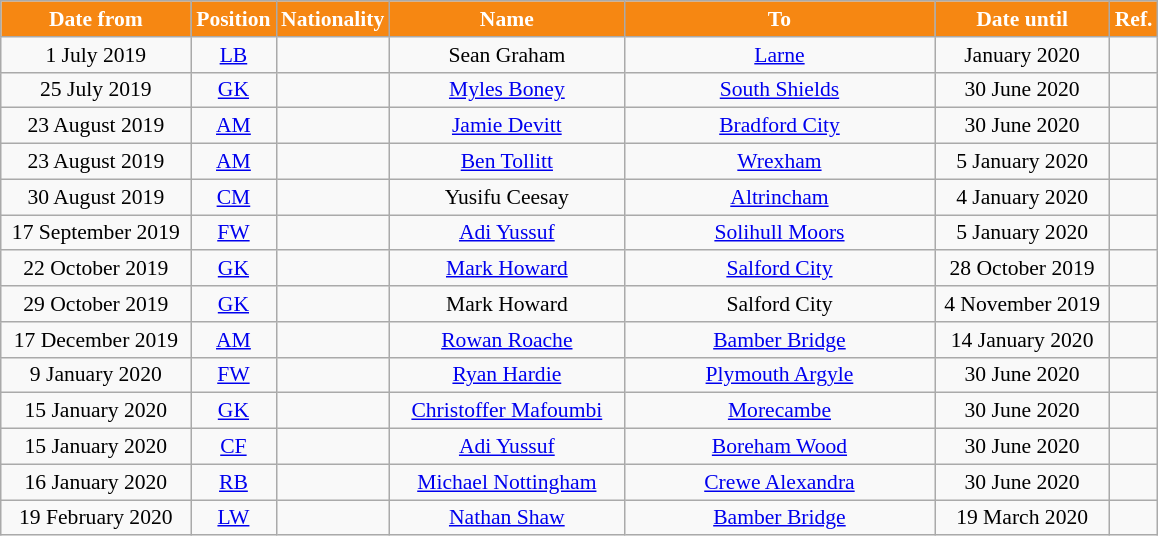<table class="wikitable"  style="text-align:center; font-size:90%; ">
<tr>
<th style="background:#F68712; color:#FFFFFF; width:120px;">Date from</th>
<th style="background:#F68712; color:#FFFFFF; width:50px;">Position</th>
<th style="background:#F68712; color:#FFFFFF; width:50px;">Nationality</th>
<th style="background:#F68712; color:#FFFFFF; width:150px;">Name</th>
<th style="background:#F68712; color:#FFFFFF; width:200px;">To</th>
<th style="background:#F68712; color:#FFFFFF; width:110px;">Date until</th>
<th style="background:#F68712; color:#FFFFFF; width:25px;">Ref.</th>
</tr>
<tr>
<td>1 July 2019</td>
<td><a href='#'>LB</a></td>
<td></td>
<td>Sean Graham</td>
<td><a href='#'>Larne</a></td>
<td>January 2020</td>
<td></td>
</tr>
<tr>
<td>25 July 2019</td>
<td><a href='#'>GK</a></td>
<td></td>
<td><a href='#'>Myles Boney</a></td>
<td><a href='#'>South Shields</a></td>
<td>30 June 2020</td>
<td></td>
</tr>
<tr>
<td>23 August 2019</td>
<td><a href='#'>AM</a></td>
<td></td>
<td><a href='#'>Jamie Devitt</a></td>
<td><a href='#'>Bradford City</a></td>
<td>30 June 2020</td>
<td></td>
</tr>
<tr>
<td>23 August 2019</td>
<td><a href='#'>AM</a></td>
<td></td>
<td><a href='#'>Ben Tollitt</a></td>
<td><a href='#'>Wrexham</a></td>
<td>5 January 2020</td>
<td></td>
</tr>
<tr>
<td>30 August 2019</td>
<td><a href='#'>CM</a></td>
<td></td>
<td>Yusifu Ceesay</td>
<td><a href='#'>Altrincham</a></td>
<td>4 January 2020</td>
<td></td>
</tr>
<tr>
<td>17 September 2019</td>
<td><a href='#'>FW</a></td>
<td></td>
<td><a href='#'>Adi Yussuf</a></td>
<td><a href='#'>Solihull Moors</a></td>
<td>5 January 2020</td>
<td></td>
</tr>
<tr>
<td>22 October 2019</td>
<td><a href='#'>GK</a></td>
<td></td>
<td><a href='#'>Mark Howard</a></td>
<td><a href='#'>Salford City</a></td>
<td>28 October 2019</td>
<td></td>
</tr>
<tr>
<td>29 October 2019</td>
<td><a href='#'>GK</a></td>
<td></td>
<td>Mark Howard</td>
<td>Salford City</td>
<td>4 November 2019</td>
<td></td>
</tr>
<tr>
<td>17 December 2019</td>
<td><a href='#'>AM</a></td>
<td></td>
<td><a href='#'>Rowan Roache</a></td>
<td><a href='#'>Bamber Bridge</a></td>
<td>14 January 2020</td>
<td></td>
</tr>
<tr>
<td>9 January 2020</td>
<td><a href='#'>FW</a></td>
<td></td>
<td><a href='#'>Ryan Hardie</a></td>
<td><a href='#'>Plymouth Argyle</a></td>
<td>30 June 2020</td>
<td></td>
</tr>
<tr>
<td>15 January 2020</td>
<td><a href='#'>GK</a></td>
<td></td>
<td><a href='#'>Christoffer Mafoumbi</a></td>
<td><a href='#'>Morecambe</a></td>
<td>30 June 2020</td>
<td></td>
</tr>
<tr>
<td>15 January 2020</td>
<td><a href='#'>CF</a></td>
<td></td>
<td><a href='#'>Adi Yussuf</a></td>
<td><a href='#'>Boreham Wood</a></td>
<td>30 June 2020</td>
<td></td>
</tr>
<tr>
<td>16 January 2020</td>
<td><a href='#'>RB</a></td>
<td></td>
<td><a href='#'>Michael Nottingham</a></td>
<td><a href='#'>Crewe Alexandra</a></td>
<td>30 June 2020</td>
<td></td>
</tr>
<tr>
<td>19 February 2020</td>
<td><a href='#'>LW</a></td>
<td></td>
<td><a href='#'>Nathan Shaw</a></td>
<td><a href='#'>Bamber Bridge</a></td>
<td>19 March 2020</td>
<td></td>
</tr>
</table>
